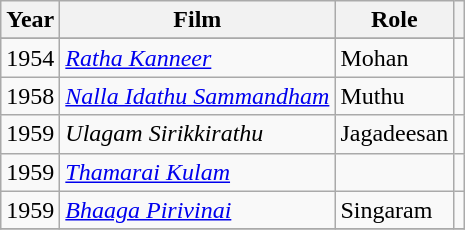<table class="wikitable sortable">
<tr>
<th>Year</th>
<th>Film</th>
<th>Role</th>
<th></th>
</tr>
<tr>
</tr>
<tr>
<td>1954</td>
<td><em><a href='#'>Ratha Kanneer</a></em></td>
<td>Mohan</td>
<td></td>
</tr>
<tr>
<td>1958</td>
<td><em><a href='#'>Nalla Idathu Sammandham</a></em></td>
<td>Muthu</td>
<td></td>
</tr>
<tr>
<td>1959</td>
<td><em>Ulagam Sirikkirathu</em></td>
<td>Jagadeesan</td>
<td></td>
</tr>
<tr>
<td>1959</td>
<td><em><a href='#'>Thamarai Kulam</a></em></td>
<td></td>
<td></td>
</tr>
<tr>
<td>1959</td>
<td><em><a href='#'>Bhaaga Pirivinai</a></em></td>
<td>Singaram</td>
<td></td>
</tr>
<tr>
</tr>
</table>
